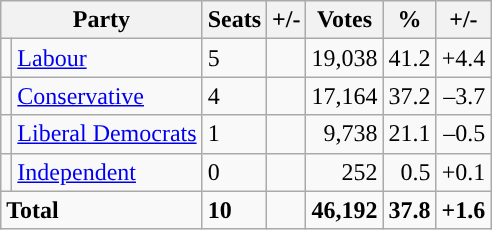<table class="wikitable sortable">
<tr>
<th colspan="2">Party</th>
<th>Seats</th>
<th>+/-</th>
<th>Votes</th>
<th>%</th>
<th>+/-</th>
</tr>
<tr>
<td style="background-color: "></td>
<td><a href='#'>Labour</a></td>
<td>5</td>
<td></td>
<td style="text-align:right;">19,038</td>
<td style="text-align:right;">41.2</td>
<td style="text-align:right;">+4.4</td>
</tr>
<tr>
<td style="background-color: "></td>
<td><a href='#'>Conservative</a></td>
<td>4</td>
<td></td>
<td style="text-align:right;">17,164</td>
<td style="text-align:right;">37.2</td>
<td style="text-align:right;">–3.7</td>
</tr>
<tr>
<td style="background-color: "></td>
<td><a href='#'>Liberal Democrats</a></td>
<td>1</td>
<td></td>
<td style="text-align:right;">9,738</td>
<td style="text-align:right;">21.1</td>
<td style="text-align:right;">–0.5</td>
</tr>
<tr>
<td style="background-color: "></td>
<td><a href='#'>Independent</a></td>
<td>0</td>
<td></td>
<td style="text-align:right;">252</td>
<td style="text-align:right;">0.5</td>
<td style="text-align:right;">+0.1</td>
</tr>
<tr>
<td colspan="2"><strong>Total</strong></td>
<td><strong>10</strong></td>
<td></td>
<td style="text-align:right;"><strong>46,192</strong></td>
<td style="text-align:right;"><strong>37.8</strong></td>
<td style="text-align:right;"><strong>+1.6</strong></td>
</tr>
</table>
